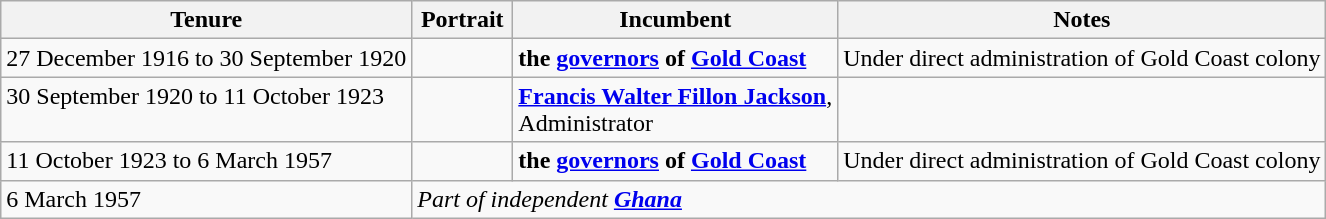<table class="wikitable">
<tr align=left>
<th>Tenure</th>
<th width=60px>Portrait</th>
<th>Incumbent</th>
<th>Notes</th>
</tr>
<tr valign=top>
<td>27 December 1916 to 30 September 1920</td>
<td></td>
<td><strong>the <a href='#'>governors</a> of <a href='#'>Gold Coast</a></strong></td>
<td>Under direct administration of Gold Coast colony</td>
</tr>
<tr valign=top>
<td>30 September 1920 to 11 October 1923</td>
<td></td>
<td><strong><a href='#'>Francis Walter Fillon Jackson</a></strong>, <br>Administrator</td>
<td></td>
</tr>
<tr valign=top>
<td>11 October 1923 to 6 March 1957</td>
<td></td>
<td><strong>the <a href='#'>governors</a> of <a href='#'>Gold Coast</a></strong></td>
<td>Under direct administration of Gold Coast colony</td>
</tr>
<tr valign=top>
<td>6 March 1957</td>
<td colspan="3"><em>Part of independent <strong><a href='#'>Ghana</a><strong><em></td>
</tr>
</table>
